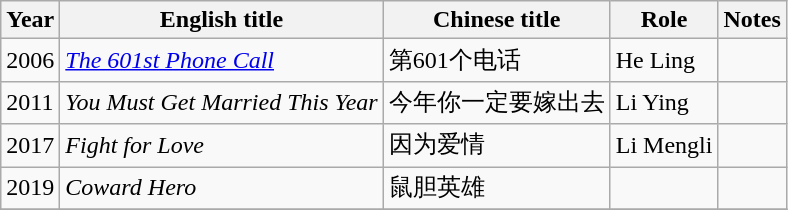<table class="wikitable sortable">
<tr>
<th>Year</th>
<th>English title</th>
<th>Chinese title</th>
<th>Role</th>
<th class="unsortable">Notes</th>
</tr>
<tr>
<td>2006</td>
<td><em><a href='#'>The 601st Phone Call</a></em></td>
<td>第601个电话</td>
<td>He Ling</td>
<td></td>
</tr>
<tr>
<td>2011</td>
<td><em>You Must Get Married This Year</em></td>
<td>今年你一定要嫁出去</td>
<td>Li Ying</td>
<td></td>
</tr>
<tr>
<td>2017</td>
<td><em>Fight for Love</em></td>
<td>因为爱情</td>
<td>Li Mengli</td>
<td></td>
</tr>
<tr>
<td>2019</td>
<td><em>Coward Hero</em></td>
<td>鼠胆英雄</td>
<td></td>
<td></td>
</tr>
<tr>
</tr>
</table>
